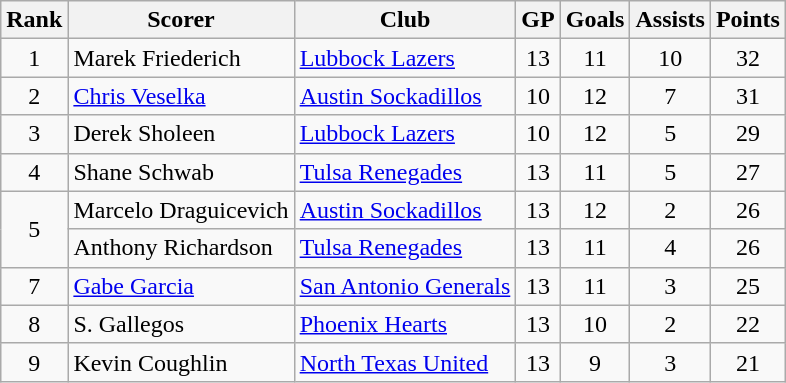<table class="wikitable">
<tr>
<th>Rank</th>
<th>Scorer</th>
<th>Club</th>
<th>GP</th>
<th>Goals</th>
<th>Assists</th>
<th>Points</th>
</tr>
<tr>
<td align=center>1</td>
<td>Marek Friederich</td>
<td><a href='#'>Lubbock Lazers</a></td>
<td align=center>13</td>
<td align=center>11</td>
<td align=center>10</td>
<td align=center>32</td>
</tr>
<tr>
<td align=center>2</td>
<td><a href='#'>Chris Veselka</a></td>
<td><a href='#'>Austin Sockadillos</a></td>
<td align=center>10</td>
<td align=center>12</td>
<td align=center>7</td>
<td align=center>31</td>
</tr>
<tr>
<td align=center>3</td>
<td>Derek Sholeen</td>
<td><a href='#'>Lubbock Lazers</a></td>
<td align=center>10</td>
<td align=center>12</td>
<td align=center>5</td>
<td align=center>29</td>
</tr>
<tr>
<td align=center>4</td>
<td>Shane Schwab</td>
<td><a href='#'>Tulsa Renegades</a></td>
<td align=center>13</td>
<td align=center>11</td>
<td align=center>5</td>
<td align=center>27</td>
</tr>
<tr>
<td rowspan=2 align=center>5</td>
<td>Marcelo Draguicevich</td>
<td><a href='#'>Austin Sockadillos</a></td>
<td align=center>13</td>
<td align=center>12</td>
<td align=center>2</td>
<td align=center>26</td>
</tr>
<tr>
<td>Anthony Richardson</td>
<td><a href='#'>Tulsa Renegades</a></td>
<td align=center>13</td>
<td align=center>11</td>
<td align=center>4</td>
<td align=center>26</td>
</tr>
<tr>
<td align=center>7</td>
<td><a href='#'>Gabe Garcia</a></td>
<td><a href='#'>San Antonio Generals</a></td>
<td align=center>13</td>
<td align=center>11</td>
<td align=center>3</td>
<td align=center>25</td>
</tr>
<tr>
<td align=center>8</td>
<td>S. Gallegos</td>
<td><a href='#'>Phoenix Hearts</a></td>
<td align=center>13</td>
<td align=center>10</td>
<td align=center>2</td>
<td align=center>22</td>
</tr>
<tr>
<td align=center>9</td>
<td>Kevin Coughlin</td>
<td><a href='#'>North Texas United</a></td>
<td align=center>13</td>
<td align=center>9</td>
<td align=center>3</td>
<td align=center>21</td>
</tr>
</table>
